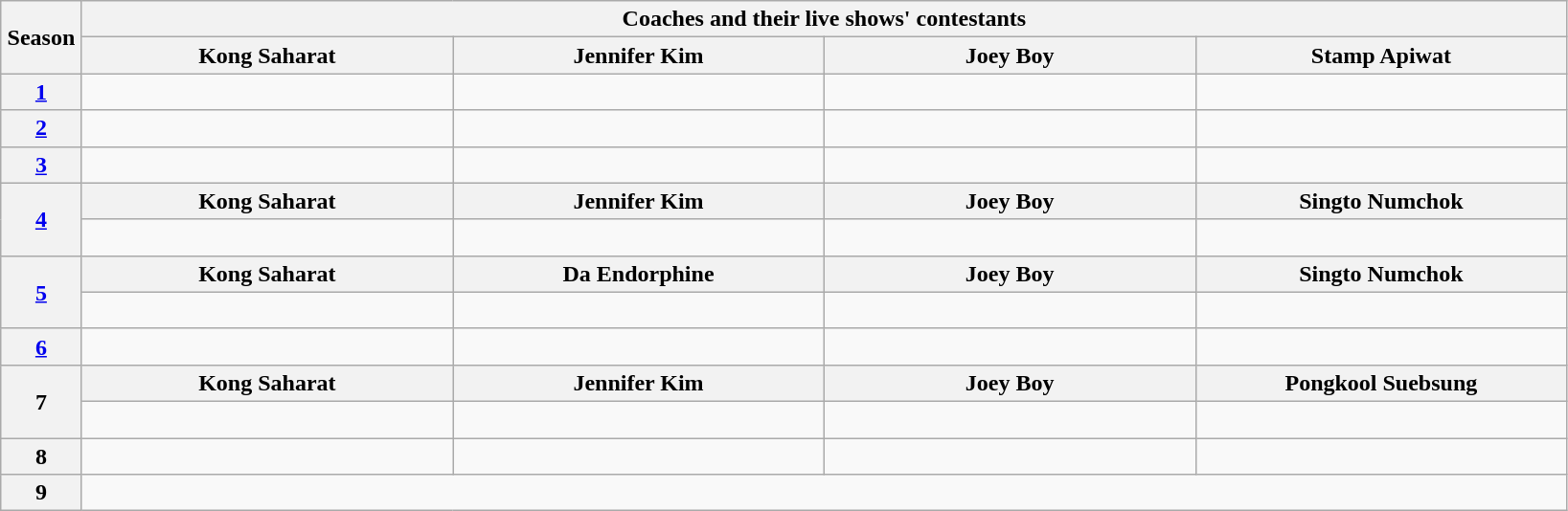<table class="wikitable" style="text-align:center">
<tr>
<th rowspan="2" style="width:5%">Season</th>
<th colspan="4">Coaches and their live shows' contestants</th>
</tr>
<tr>
<th style="width:23%" scope="col">Kong Saharat</th>
<th style="width:23%" scope="col">Jennifer Kim</th>
<th style="width:23%" scope="col">Joey Boy</th>
<th style="width:23%" scope="col">Stamp Apiwat</th>
</tr>
<tr>
<th scope="row"><a href='#'>1</a></th>
<td><br></td>
<td><br></td>
<td><br></td>
<td><br></td>
</tr>
<tr>
<th scope="row"><a href='#'>2</a></th>
<td><br></td>
<td><br></td>
<td><br></td>
<td><br></td>
</tr>
<tr>
<th scope="row"><a href='#'>3</a></th>
<td><br></td>
<td><br></td>
<td><br></td>
<td><br></td>
</tr>
<tr>
<th scope="row" rowspan="2"><a href='#'>4</a></th>
<th scope="col">Kong Saharat</th>
<th scope="col">Jennifer Kim</th>
<th scope="col">Joey Boy</th>
<th scope="col">Singto Numchok</th>
</tr>
<tr>
<td><br></td>
<td><br></td>
<td><br></td>
<td><br></td>
</tr>
<tr>
<th rowspan="2"><a href='#'>5</a></th>
<th>Kong Saharat</th>
<th>Da Endorphine</th>
<th>Joey Boy</th>
<th>Singto Numchok</th>
</tr>
<tr>
<td><br></td>
<td><br></td>
<td><br></td>
<td><br></td>
</tr>
<tr>
<th><a href='#'>6</a></th>
<td><br></td>
<td><br></td>
<td><br></td>
<td><br></td>
</tr>
<tr>
<th rowspan="2">7</th>
<th>Kong Saharat</th>
<th>Jennifer Kim</th>
<th>Joey Boy</th>
<th>Pongkool Suebsung</th>
</tr>
<tr>
<td><br></td>
<td><br></td>
<td><br></td>
<td><br></td>
</tr>
<tr>
<th>8</th>
<td><br></td>
<td><br></td>
<td><br></td>
<td><br></td>
</tr>
<tr>
<th>9</th>
</tr>
</table>
